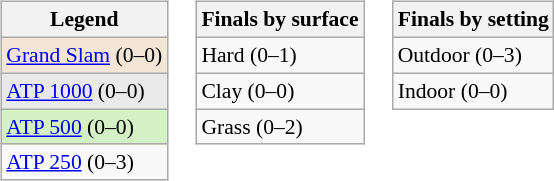<table>
<tr valign=top>
<td><br><table class="wikitable" style=font-size:90%>
<tr>
<th>Legend</th>
</tr>
<tr style="background:#f3e6d7;">
<td><a href='#'>Grand Slam</a> (0–0)</td>
</tr>
<tr style="background:#e9e9e9;">
<td><a href='#'>ATP 1000</a> (0–0)</td>
</tr>
<tr style="background:#d4f1c5;">
<td><a href='#'>ATP 500</a> (0–0)</td>
</tr>
<tr>
<td><a href='#'>ATP 250</a> (0–3)</td>
</tr>
</table>
</td>
<td><br><table class="wikitable" style=font-size:90%>
<tr>
<th>Finals by surface</th>
</tr>
<tr>
<td>Hard (0–1)</td>
</tr>
<tr>
<td>Clay (0–0)</td>
</tr>
<tr>
<td>Grass (0–2)</td>
</tr>
</table>
</td>
<td><br><table class="wikitable" style=font-size:90%>
<tr>
<th>Finals by setting</th>
</tr>
<tr>
<td>Outdoor (0–3)</td>
</tr>
<tr>
<td>Indoor (0–0)</td>
</tr>
</table>
</td>
</tr>
</table>
